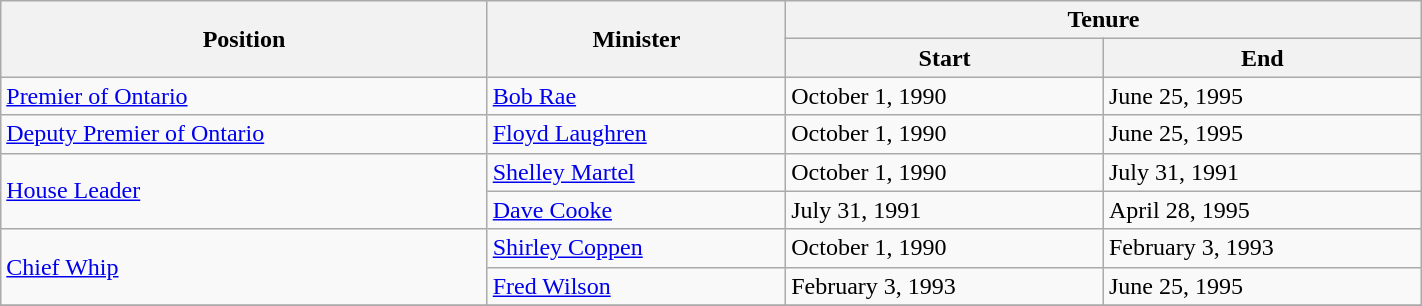<table class="wikitable" style="width: 75%">
<tr>
<th rowspan="2">Position</th>
<th rowspan="2">Minister</th>
<th colspan="2">Tenure</th>
</tr>
<tr>
<th>Start</th>
<th>End</th>
</tr>
<tr>
<td><a href='#'>Premier of Ontario</a></td>
<td><a href='#'>Bob Rae</a></td>
<td>October 1, 1990</td>
<td>June 25, 1995</td>
</tr>
<tr>
<td><a href='#'>Deputy Premier of Ontario</a></td>
<td><a href='#'>Floyd Laughren</a></td>
<td>October 1, 1990</td>
<td>June 25, 1995</td>
</tr>
<tr>
<td rowspan="2"><a href='#'>House Leader</a></td>
<td><a href='#'>Shelley Martel</a></td>
<td>October 1, 1990</td>
<td>July 31, 1991</td>
</tr>
<tr>
<td><a href='#'>Dave Cooke</a></td>
<td>July 31, 1991</td>
<td>April 28, 1995</td>
</tr>
<tr>
<td rowspan="2"><a href='#'>Chief Whip</a></td>
<td><a href='#'>Shirley Coppen</a></td>
<td>October 1, 1990</td>
<td>February 3, 1993</td>
</tr>
<tr>
<td><a href='#'>Fred Wilson</a></td>
<td>February 3, 1993</td>
<td>June 25, 1995</td>
</tr>
<tr>
</tr>
</table>
